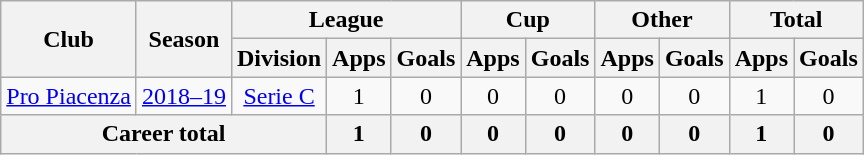<table class="wikitable" style="text-align: center">
<tr>
<th rowspan="2">Club</th>
<th rowspan="2">Season</th>
<th colspan="3">League</th>
<th colspan="2">Cup</th>
<th colspan="2">Other</th>
<th colspan="2">Total</th>
</tr>
<tr>
<th>Division</th>
<th>Apps</th>
<th>Goals</th>
<th>Apps</th>
<th>Goals</th>
<th>Apps</th>
<th>Goals</th>
<th>Apps</th>
<th>Goals</th>
</tr>
<tr>
<td><a href='#'>Pro Piacenza</a></td>
<td><a href='#'>2018–19</a></td>
<td><a href='#'>Serie C</a></td>
<td>1</td>
<td>0</td>
<td>0</td>
<td>0</td>
<td>0</td>
<td>0</td>
<td>1</td>
<td>0</td>
</tr>
<tr>
<th colspan="3">Career total</th>
<th>1</th>
<th>0</th>
<th>0</th>
<th>0</th>
<th>0</th>
<th>0</th>
<th>1</th>
<th>0</th>
</tr>
</table>
